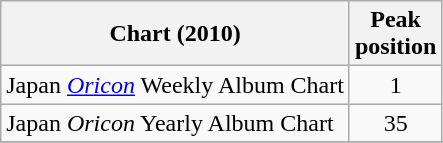<table class="wikitable sortable">
<tr>
<th>Chart (2010)</th>
<th>Peak<br>position</th>
</tr>
<tr>
<td>Japan <em><a href='#'>Oricon</a></em> Weekly Album Chart</td>
<td align="center">1</td>
</tr>
<tr>
<td>Japan <em>Oricon</em> Yearly Album Chart</td>
<td align="center">35</td>
</tr>
<tr>
</tr>
</table>
